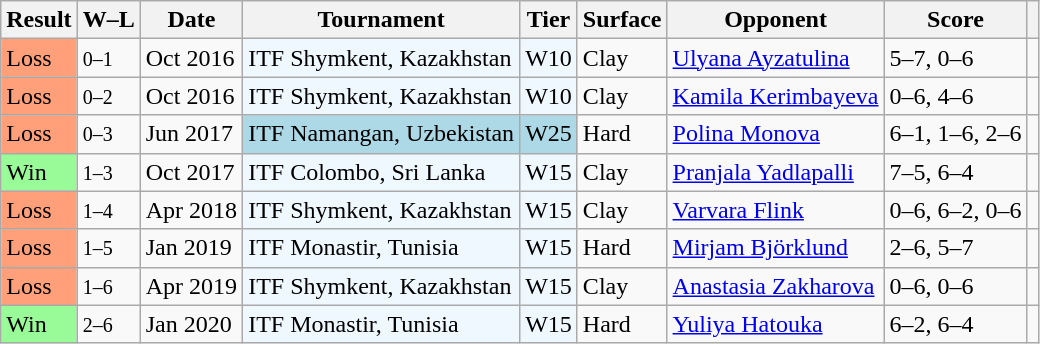<table class="sortable wikitable">
<tr>
<th>Result</th>
<th class="unsortable">W–L</th>
<th>Date</th>
<th>Tournament</th>
<th>Tier</th>
<th>Surface</th>
<th>Opponent</th>
<th class="unsortable">Score</th>
<th></th>
</tr>
<tr>
<td style="background:#ffa07a;">Loss</td>
<td><small>0–1</small></td>
<td>Oct 2016</td>
<td style="background:#f0f8ff;">ITF Shymkent, Kazakhstan</td>
<td style="background:#f0f8ff;">W10</td>
<td>Clay</td>
<td> <a href='#'>Ulyana Ayzatulina</a></td>
<td>5–7, 0–6</td>
<td></td>
</tr>
<tr>
<td style="background:#ffa07a;">Loss</td>
<td><small>0–2</small></td>
<td>Oct 2016</td>
<td style="background:#f0f8ff;">ITF Shymkent, Kazakhstan</td>
<td style="background:#f0f8ff;">W10</td>
<td>Clay</td>
<td> <a href='#'>Kamila Kerimbayeva</a></td>
<td>0–6, 4–6</td>
<td></td>
</tr>
<tr>
<td style="background:#ffa07a;">Loss</td>
<td><small>0–3</small></td>
<td>Jun 2017</td>
<td style="background:lightblue;">ITF Namangan, Uzbekistan</td>
<td style="background:lightblue;">W25</td>
<td>Hard</td>
<td> <a href='#'>Polina Monova</a></td>
<td>6–1, 1–6, 2–6</td>
<td></td>
</tr>
<tr>
<td style="background:#98fb98;">Win</td>
<td><small>1–3</small></td>
<td>Oct 2017</td>
<td style="background:#f0f8ff;">ITF Colombo, Sri Lanka</td>
<td style="background:#f0f8ff;">W15</td>
<td>Clay</td>
<td> <a href='#'>Pranjala Yadlapalli</a></td>
<td>7–5, 6–4</td>
<td></td>
</tr>
<tr>
<td style="background:#ffa07a;">Loss</td>
<td><small>1–4</small></td>
<td>Apr 2018</td>
<td style="background:#f0f8ff;">ITF Shymkent, Kazakhstan</td>
<td style="background:#f0f8ff;">W15</td>
<td>Clay</td>
<td> <a href='#'>Varvara Flink</a></td>
<td>0–6, 6–2, 0–6</td>
<td></td>
</tr>
<tr>
<td style="background:#ffa07a;">Loss</td>
<td><small>1–5</small></td>
<td>Jan 2019</td>
<td style="background:#f0f8ff;">ITF Monastir, Tunisia</td>
<td style="background:#f0f8ff;">W15</td>
<td>Hard</td>
<td> <a href='#'>Mirjam Björklund</a></td>
<td>2–6, 5–7</td>
<td></td>
</tr>
<tr>
<td style="background:#ffa07a;">Loss</td>
<td><small>1–6</small></td>
<td>Apr 2019</td>
<td style="background:#f0f8ff;">ITF Shymkent, Kazakhstan</td>
<td style="background:#f0f8ff;">W15</td>
<td>Clay</td>
<td> <a href='#'>Anastasia Zakharova</a></td>
<td>0–6, 0–6</td>
<td></td>
</tr>
<tr>
<td style="background:#98fb98;">Win</td>
<td><small>2–6</small></td>
<td>Jan 2020</td>
<td style="background:#f0f8ff;">ITF Monastir, Tunisia</td>
<td style="background:#f0f8ff;">W15</td>
<td>Hard</td>
<td> <a href='#'>Yuliya Hatouka</a></td>
<td>6–2, 6–4</td>
<td></td>
</tr>
</table>
